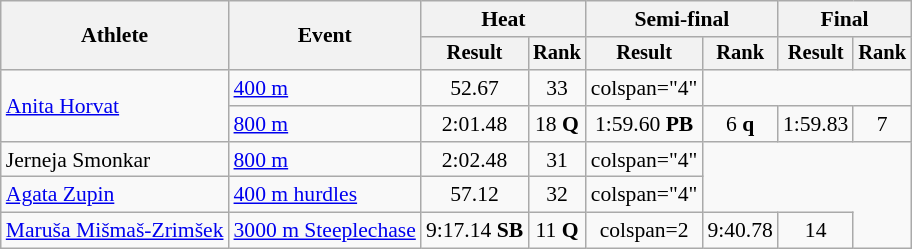<table class=wikitable style=font-size:90%>
<tr>
<th rowspan=2>Athlete</th>
<th rowspan=2>Event</th>
<th colspan=2>Heat</th>
<th colspan=2>Semi-final</th>
<th colspan=2>Final</th>
</tr>
<tr style=font-size:95%>
<th>Result</th>
<th>Rank</th>
<th>Result</th>
<th>Rank</th>
<th>Result</th>
<th>Rank</th>
</tr>
<tr align=center>
<td align=left rowspan=2><a href='#'>Anita Horvat</a></td>
<td align=left><a href='#'>400 m</a></td>
<td>52.67</td>
<td>33</td>
<td>colspan="4" </td>
</tr>
<tr align=center>
<td align=left><a href='#'>800 m</a></td>
<td>2:01.48</td>
<td>18 <strong>Q</strong></td>
<td>1:59.60 <strong>PB</strong></td>
<td>6 <strong>q</strong></td>
<td>1:59.83</td>
<td>7</td>
</tr>
<tr align=center>
<td align=left>Jerneja Smonkar</td>
<td align=left><a href='#'>800 m</a></td>
<td>2:02.48</td>
<td>31</td>
<td>colspan="4" </td>
</tr>
<tr align=center>
<td align=left><a href='#'>Agata Zupin</a></td>
<td align=left><a href='#'>400 m hurdles</a></td>
<td>57.12</td>
<td>32</td>
<td>colspan="4" </td>
</tr>
<tr align=center>
<td align=left><a href='#'>Maruša Mišmaš-Zrimšek</a></td>
<td align=left><a href='#'>3000 m Steeplechase</a></td>
<td>9:17.14 <strong>SB</strong></td>
<td>11 <strong>Q</strong></td>
<td>colspan=2 </td>
<td>9:40.78</td>
<td>14</td>
</tr>
</table>
